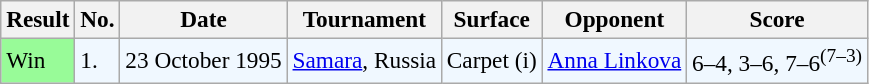<table class="sortable wikitable" style="font-size:97%">
<tr>
<th>Result</th>
<th>No.</th>
<th>Date</th>
<th>Tournament</th>
<th>Surface</th>
<th>Opponent</th>
<th>Score</th>
</tr>
<tr style="background:#f0f8ff;">
<td style="background:#98fb98;">Win</td>
<td>1.</td>
<td>23 October 1995</td>
<td><a href='#'>Samara</a>, Russia</td>
<td>Carpet (i)</td>
<td> <a href='#'>Anna Linkova</a></td>
<td>6–4, 3–6, 7–6<sup>(7–3)</sup></td>
</tr>
</table>
